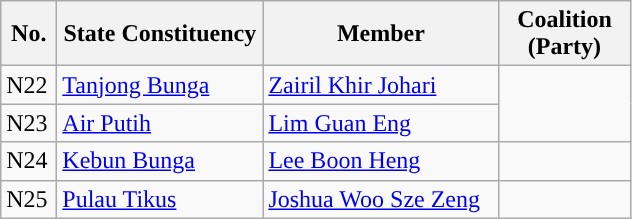<table class="wikitable">
<tr>
<th width="30">No.</th>
<th width="130">State Constituency</th>
<th width="150">Member</th>
<th width="80">Coalition (Party)</th>
</tr>
<tr>
<td>N22</td>
<td><a href='#'>Tanjong Bunga</a></td>
<td><a href='#'>Zairil Khir Johari</a></td>
<td rowspan=2></td>
</tr>
<tr>
<td>N23</td>
<td><a href='#'>Air Putih</a></td>
<td><a href='#'>Lim Guan Eng</a></td>
</tr>
<tr>
<td>N24</td>
<td><a href='#'>Kebun Bunga</a></td>
<td><a href='#'>Lee Boon Heng</a></td>
<td></td>
</tr>
<tr>
<td>N25</td>
<td><a href='#'>Pulau Tikus</a></td>
<td><a href='#'>Joshua Woo Sze Zeng</a></td>
<td></td>
</tr>
</table>
